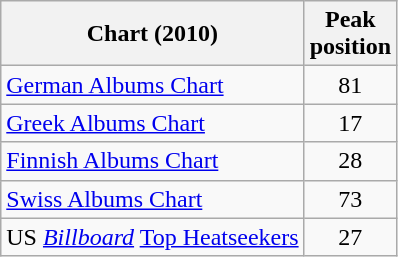<table class="sortable wikitable">
<tr>
<th>Chart (2010)</th>
<th>Peak<br>position</th>
</tr>
<tr>
<td><a href='#'>German Albums Chart</a></td>
<td style="text-align:center;">81</td>
</tr>
<tr>
<td><a href='#'>Greek Albums Chart</a></td>
<td style="text-align:center;">17</td>
</tr>
<tr>
<td><a href='#'>Finnish Albums Chart</a></td>
<td style="text-align:center;">28</td>
</tr>
<tr>
<td><a href='#'>Swiss Albums Chart</a></td>
<td style="text-align:center;">73</td>
</tr>
<tr>
<td>US <em><a href='#'>Billboard</a></em> <a href='#'>Top Heatseekers</a></td>
<td style="text-align:center;">27</td>
</tr>
</table>
